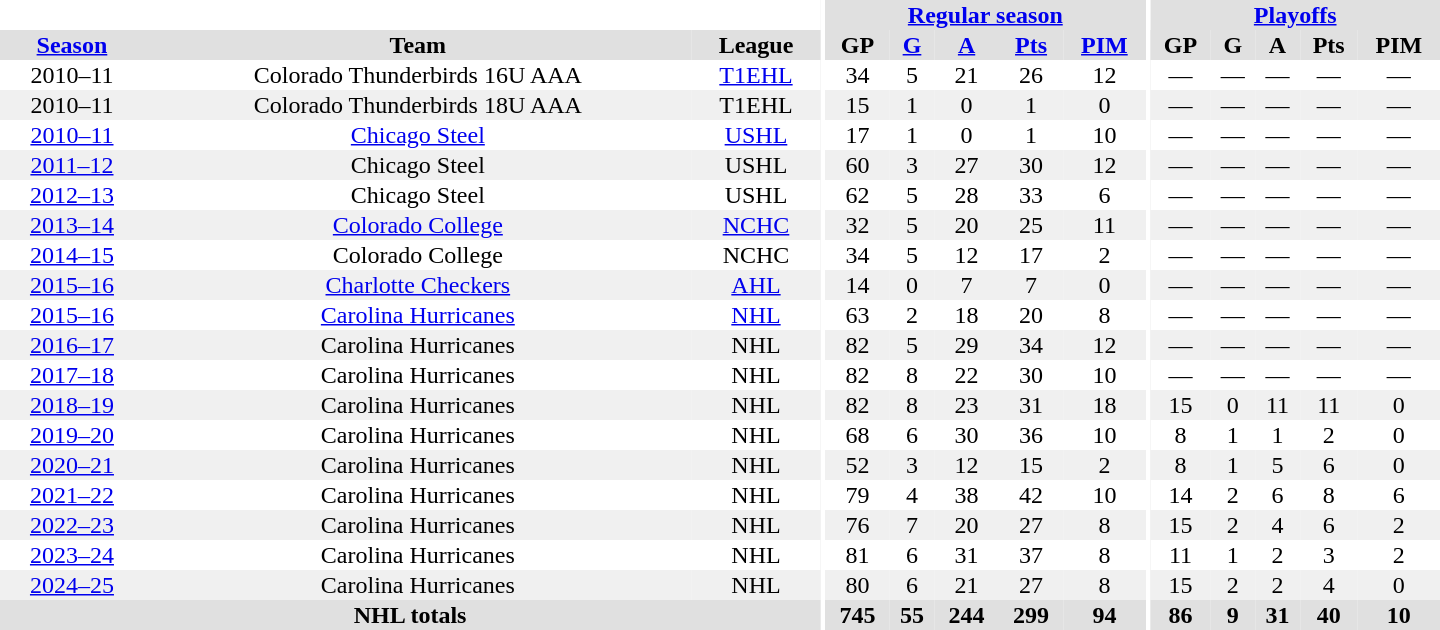<table border="0" cellpadding="1" cellspacing="0" style="text-align:center; width:60em">
<tr bgcolor="#e0e0e0">
<th colspan="3" bgcolor="#ffffff"></th>
<th rowspan="99" bgcolor="#ffffff"></th>
<th colspan="5"><a href='#'>Regular season</a></th>
<th rowspan="99" bgcolor="#ffffff"></th>
<th colspan="5"><a href='#'>Playoffs</a></th>
</tr>
<tr bgcolor="#e0e0e0">
<th><a href='#'>Season</a></th>
<th>Team</th>
<th>League</th>
<th>GP</th>
<th><a href='#'>G</a></th>
<th><a href='#'>A</a></th>
<th><a href='#'>Pts</a></th>
<th><a href='#'>PIM</a></th>
<th>GP</th>
<th>G</th>
<th>A</th>
<th>Pts</th>
<th>PIM</th>
</tr>
<tr>
<td>2010–11</td>
<td>Colorado Thunderbirds 16U AAA</td>
<td><a href='#'>T1EHL</a></td>
<td>34</td>
<td>5</td>
<td>21</td>
<td>26</td>
<td>12</td>
<td>—</td>
<td>—</td>
<td>—</td>
<td>—</td>
<td>—</td>
</tr>
<tr bgcolor="#f0f0f0">
<td>2010–11</td>
<td>Colorado Thunderbirds 18U AAA</td>
<td>T1EHL</td>
<td>15</td>
<td>1</td>
<td>0</td>
<td>1</td>
<td>0</td>
<td>—</td>
<td>—</td>
<td>—</td>
<td>—</td>
<td>—</td>
</tr>
<tr>
<td><a href='#'>2010–11</a></td>
<td><a href='#'>Chicago Steel</a></td>
<td><a href='#'>USHL</a></td>
<td>17</td>
<td>1</td>
<td>0</td>
<td>1</td>
<td>10</td>
<td>—</td>
<td>—</td>
<td>—</td>
<td>—</td>
<td>—</td>
</tr>
<tr bgcolor="#f0f0f0">
<td><a href='#'>2011–12</a></td>
<td>Chicago Steel</td>
<td>USHL</td>
<td>60</td>
<td>3</td>
<td>27</td>
<td>30</td>
<td>12</td>
<td>—</td>
<td>—</td>
<td>—</td>
<td>—</td>
<td>—</td>
</tr>
<tr>
<td><a href='#'>2012–13</a></td>
<td>Chicago Steel</td>
<td>USHL</td>
<td>62</td>
<td>5</td>
<td>28</td>
<td>33</td>
<td>6</td>
<td>—</td>
<td>—</td>
<td>—</td>
<td>—</td>
<td>—</td>
</tr>
<tr bgcolor="#f0f0f0">
<td><a href='#'>2013–14</a></td>
<td><a href='#'>Colorado College</a></td>
<td><a href='#'>NCHC</a></td>
<td>32</td>
<td>5</td>
<td>20</td>
<td>25</td>
<td>11</td>
<td>—</td>
<td>—</td>
<td>—</td>
<td>—</td>
<td>—</td>
</tr>
<tr>
<td><a href='#'>2014–15</a></td>
<td>Colorado College</td>
<td>NCHC</td>
<td>34</td>
<td>5</td>
<td>12</td>
<td>17</td>
<td>2</td>
<td>—</td>
<td>—</td>
<td>—</td>
<td>—</td>
<td>—</td>
</tr>
<tr bgcolor="#f0f0f0">
<td><a href='#'>2015–16</a></td>
<td><a href='#'>Charlotte Checkers</a></td>
<td><a href='#'>AHL</a></td>
<td>14</td>
<td>0</td>
<td>7</td>
<td>7</td>
<td>0</td>
<td>—</td>
<td>—</td>
<td>—</td>
<td>—</td>
<td>—</td>
</tr>
<tr>
<td><a href='#'>2015–16</a></td>
<td><a href='#'>Carolina Hurricanes</a></td>
<td><a href='#'>NHL</a></td>
<td>63</td>
<td>2</td>
<td>18</td>
<td>20</td>
<td>8</td>
<td>—</td>
<td>—</td>
<td>—</td>
<td>—</td>
<td>—</td>
</tr>
<tr bgcolor="#f0f0f0">
<td><a href='#'>2016–17</a></td>
<td>Carolina Hurricanes</td>
<td>NHL</td>
<td>82</td>
<td>5</td>
<td>29</td>
<td>34</td>
<td>12</td>
<td>—</td>
<td>—</td>
<td>—</td>
<td>—</td>
<td>—</td>
</tr>
<tr>
<td><a href='#'>2017–18</a></td>
<td>Carolina Hurricanes</td>
<td>NHL</td>
<td>82</td>
<td>8</td>
<td>22</td>
<td>30</td>
<td>10</td>
<td>—</td>
<td>—</td>
<td>—</td>
<td>—</td>
<td>—</td>
</tr>
<tr bgcolor="f0f0f0">
<td><a href='#'>2018–19</a></td>
<td>Carolina Hurricanes</td>
<td>NHL</td>
<td>82</td>
<td>8</td>
<td>23</td>
<td>31</td>
<td>18</td>
<td>15</td>
<td>0</td>
<td>11</td>
<td>11</td>
<td>0</td>
</tr>
<tr>
<td><a href='#'>2019–20</a></td>
<td>Carolina Hurricanes</td>
<td>NHL</td>
<td>68</td>
<td>6</td>
<td>30</td>
<td>36</td>
<td>10</td>
<td>8</td>
<td>1</td>
<td>1</td>
<td>2</td>
<td>0</td>
</tr>
<tr bgcolor="f0f0f0">
<td><a href='#'>2020–21</a></td>
<td>Carolina Hurricanes</td>
<td>NHL</td>
<td>52</td>
<td>3</td>
<td>12</td>
<td>15</td>
<td>2</td>
<td>8</td>
<td>1</td>
<td>5</td>
<td>6</td>
<td>0</td>
</tr>
<tr>
<td><a href='#'>2021–22</a></td>
<td>Carolina Hurricanes</td>
<td>NHL</td>
<td>79</td>
<td>4</td>
<td>38</td>
<td>42</td>
<td>10</td>
<td>14</td>
<td>2</td>
<td>6</td>
<td>8</td>
<td>6</td>
</tr>
<tr bgcolor="f0f0f0">
<td><a href='#'>2022–23</a></td>
<td>Carolina Hurricanes</td>
<td>NHL</td>
<td>76</td>
<td>7</td>
<td>20</td>
<td>27</td>
<td>8</td>
<td>15</td>
<td>2</td>
<td>4</td>
<td>6</td>
<td>2</td>
</tr>
<tr>
<td><a href='#'>2023–24</a></td>
<td>Carolina Hurricanes</td>
<td>NHL</td>
<td>81</td>
<td>6</td>
<td>31</td>
<td>37</td>
<td>8</td>
<td>11</td>
<td>1</td>
<td>2</td>
<td>3</td>
<td>2</td>
</tr>
<tr bgcolor="f0f0f0">
<td><a href='#'>2024–25</a></td>
<td>Carolina Hurricanes</td>
<td>NHL</td>
<td>80</td>
<td>6</td>
<td>21</td>
<td>27</td>
<td>8</td>
<td>15</td>
<td>2</td>
<td>2</td>
<td>4</td>
<td>0</td>
</tr>
<tr bgcolor="#e0e0e0">
<th colspan="3">NHL totals</th>
<th>745</th>
<th>55</th>
<th>244</th>
<th>299</th>
<th>94</th>
<th>86</th>
<th>9</th>
<th>31</th>
<th>40</th>
<th>10</th>
</tr>
</table>
